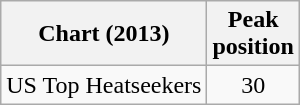<table class="wikitable sortable">
<tr>
<th>Chart (2013)</th>
<th>Peak<br>position</th>
</tr>
<tr>
<td>US Top Heatseekers</td>
<td style="text-align:center;">30</td>
</tr>
</table>
